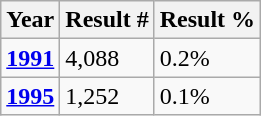<table class="wikitable">
<tr>
<th>Year</th>
<th>Result #</th>
<th>Result %</th>
</tr>
<tr>
<td><strong><a href='#'>1991</a></strong></td>
<td>4,088</td>
<td>0.2%</td>
</tr>
<tr>
<td><strong><a href='#'>1995</a></strong></td>
<td>1,252</td>
<td>0.1%</td>
</tr>
</table>
